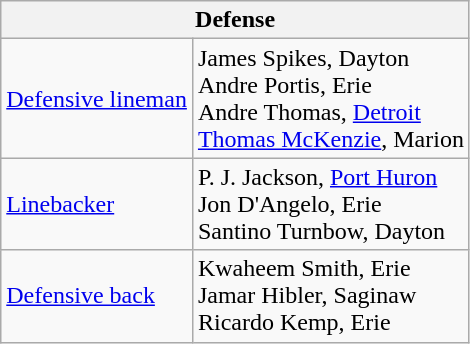<table class="wikitable">
<tr>
<th colspan="2">Defense</th>
</tr>
<tr>
<td><a href='#'>Defensive lineman</a></td>
<td>James Spikes, Dayton<br>Andre Portis, Erie<br>Andre Thomas, <a href='#'>Detroit</a><br><a href='#'>Thomas McKenzie</a>, Marion</td>
</tr>
<tr>
<td><a href='#'>Linebacker</a></td>
<td>P. J. Jackson, <a href='#'>Port Huron</a><br>Jon D'Angelo, Erie<br>Santino Turnbow, Dayton</td>
</tr>
<tr>
<td><a href='#'>Defensive back</a></td>
<td>Kwaheem Smith, Erie<br>Jamar Hibler, Saginaw<br>Ricardo Kemp, Erie</td>
</tr>
</table>
